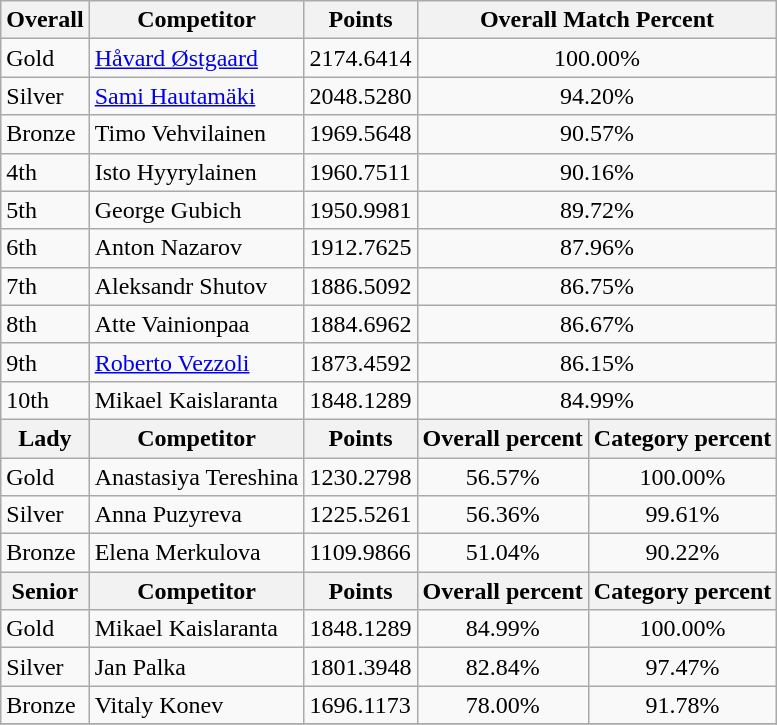<table class="wikitable sortable" style="text-align: left;">
<tr>
<th>Overall</th>
<th>Competitor</th>
<th>Points</th>
<th colspan="2">Overall Match Percent</th>
</tr>
<tr>
<td> Gold</td>
<td> <a href='#'>Håvard Østgaard</a></td>
<td>2174.6414</td>
<td colspan="2" style="text-align: center;">100.00%</td>
</tr>
<tr>
<td> Silver</td>
<td> <a href='#'>Sami Hautamäki</a></td>
<td>2048.5280</td>
<td colspan="2" style="text-align: center;">94.20%</td>
</tr>
<tr>
<td> Bronze</td>
<td> Timo Vehvilainen</td>
<td>1969.5648</td>
<td colspan="2" style="text-align: center;">90.57%</td>
</tr>
<tr>
<td>4th</td>
<td> Isto Hyyrylainen</td>
<td>1960.7511</td>
<td colspan="2" style="text-align: center;">90.16%</td>
</tr>
<tr>
<td>5th</td>
<td> George Gubich</td>
<td>1950.9981</td>
<td colspan="2" style="text-align: center;">89.72%</td>
</tr>
<tr>
<td>6th</td>
<td> Anton Nazarov</td>
<td>1912.7625</td>
<td colspan="2" style="text-align: center;">87.96%</td>
</tr>
<tr>
<td>7th</td>
<td> Aleksandr Shutov</td>
<td>1886.5092</td>
<td colspan="2" style="text-align: center;">86.75%</td>
</tr>
<tr>
<td>8th</td>
<td> Atte Vainionpaa</td>
<td>1884.6962</td>
<td colspan="2" style="text-align: center;">86.67%</td>
</tr>
<tr>
<td>9th</td>
<td> <a href='#'>Roberto Vezzoli</a></td>
<td>1873.4592</td>
<td colspan="2" style="text-align: center;">86.15%</td>
</tr>
<tr>
<td>10th</td>
<td> Mikael Kaislaranta</td>
<td>1848.1289</td>
<td colspan="2" style="text-align: center;">84.99%</td>
</tr>
<tr>
<th>Lady</th>
<th>Competitor</th>
<th>Points</th>
<th>Overall percent</th>
<th>Category percent</th>
</tr>
<tr>
<td> Gold</td>
<td> Anastasiya Tereshina</td>
<td>1230.2798</td>
<td style="text-align: center;">56.57%</td>
<td style="text-align: center;">100.00%</td>
</tr>
<tr>
<td> Silver</td>
<td> Anna Puzyreva</td>
<td>1225.5261</td>
<td style="text-align: center;">56.36%</td>
<td style="text-align: center;">99.61%</td>
</tr>
<tr>
<td> Bronze</td>
<td> Elena Merkulova</td>
<td>1109.9866</td>
<td style="text-align: center;">51.04%</td>
<td style="text-align: center;">90.22%</td>
</tr>
<tr>
<th>Senior</th>
<th>Competitor</th>
<th>Points</th>
<th>Overall percent</th>
<th>Category percent</th>
</tr>
<tr>
<td> Gold</td>
<td> Mikael Kaislaranta</td>
<td>1848.1289</td>
<td style="text-align: center;">84.99%</td>
<td style="text-align: center;">100.00%</td>
</tr>
<tr>
<td> Silver</td>
<td> Jan Palka</td>
<td>1801.3948</td>
<td style="text-align: center;">82.84%</td>
<td style="text-align: center;">97.47%</td>
</tr>
<tr>
<td> Bronze</td>
<td> Vitaly Konev</td>
<td>1696.1173</td>
<td style="text-align: center;">78.00%</td>
<td style="text-align: center;">91.78%</td>
</tr>
<tr>
</tr>
</table>
